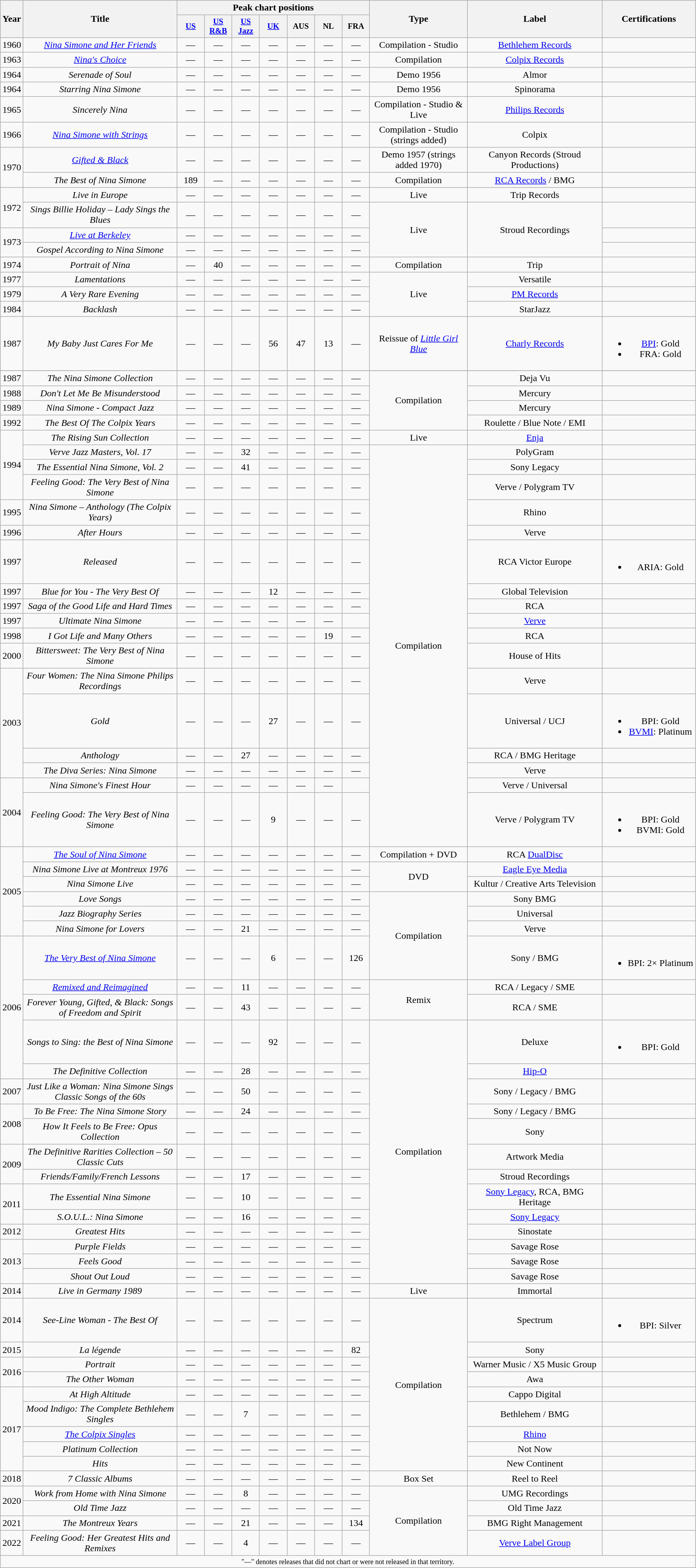<table class="wikitable plainrowheaders" style="text-align:center;" border="1">
<tr>
<th scope="col" rowspan="2">Year</th>
<th scope="col" rowspan="2" style="width:16em;">Title</th>
<th scope="col" colspan="7">Peak chart positions</th>
<th scope="col" rowspan="2" style="width:10em;">Type</th>
<th scope="col" rowspan="2" style="width:14em;">Label</th>
<th scope="col" rowspan="2">Certifications</th>
</tr>
<tr>
<th scope="col" style="width:3em;font-size:85%;"><a href='#'>US</a><br></th>
<th scope="col" style="width:3em;font-size:85%;"><a href='#'>US<br>R&B</a><br></th>
<th scope="col" style="width:3em;font-size:85%;"><a href='#'>US<br>Jazz</a><br></th>
<th scope="col" style="width:3em;font-size:85%;"><a href='#'>UK</a><br></th>
<th scope="col" style="width:3em;font-size:85%;">AUS<br></th>
<th scope="col" style="width:3em;font-size:85%;">NL<br></th>
<th scope="col" style="width:3em;font-size:85%;">FRA<br></th>
</tr>
<tr>
<td>1960</td>
<td><em><a href='#'>Nina Simone and Her Friends</a></em></td>
<td>―</td>
<td>―</td>
<td>―</td>
<td>―</td>
<td>―</td>
<td>―</td>
<td>―</td>
<td>Compilation - Studio </td>
<td><a href='#'>Bethlehem Records</a></td>
<td></td>
</tr>
<tr>
<td>1963</td>
<td><em><a href='#'>Nina's Choice</a></em></td>
<td>―</td>
<td>―</td>
<td>―</td>
<td>―</td>
<td>―</td>
<td>―</td>
<td>―</td>
<td>Compilation</td>
<td><a href='#'>Colpix Records</a></td>
<td></td>
</tr>
<tr>
<td>1964</td>
<td><em>Serenade of Soul</em></td>
<td>―</td>
<td>―</td>
<td>―</td>
<td>―</td>
<td>―</td>
<td>―</td>
<td>―</td>
<td>Demo 1956 </td>
<td>Almor</td>
<td></td>
</tr>
<tr>
<td>1964</td>
<td><em>Starring Nina Simone</em></td>
<td>―</td>
<td>―</td>
<td>―</td>
<td>―</td>
<td>―</td>
<td>―</td>
<td>―</td>
<td>Demo 1956 </td>
<td>Spinorama</td>
<td></td>
</tr>
<tr>
<td>1965</td>
<td><em>Sincerely Nina</em></td>
<td>―</td>
<td>―</td>
<td>―</td>
<td>―</td>
<td>―</td>
<td>―</td>
<td>―</td>
<td>Compilation - Studio & Live</td>
<td><a href='#'>Philips Records</a></td>
<td></td>
</tr>
<tr>
<td>1966</td>
<td><em><a href='#'>Nina Simone with Strings</a></em></td>
<td>―</td>
<td>―</td>
<td>―</td>
<td>―</td>
<td>―</td>
<td>―</td>
<td>―</td>
<td>Compilation - Studio (strings added)</td>
<td>Colpix</td>
<td></td>
</tr>
<tr>
<td rowspan="2">1970</td>
<td><em><a href='#'>Gifted & Black</a></em></td>
<td>―</td>
<td>―</td>
<td>―</td>
<td>―</td>
<td>―</td>
<td>―</td>
<td>―</td>
<td>Demo 1957 (strings added 1970)</td>
<td>Canyon Records (Stroud Productions)</td>
<td></td>
</tr>
<tr>
<td><em>The Best of Nina Simone</em></td>
<td>189</td>
<td>―</td>
<td>―</td>
<td>―</td>
<td>―</td>
<td>―</td>
<td>―</td>
<td>Compilation</td>
<td><a href='#'>RCA Records</a> / BMG</td>
<td></td>
</tr>
<tr>
<td rowspan="2">1972</td>
<td><em>Live in Europe</em></td>
<td>―</td>
<td>―</td>
<td>―</td>
<td>―</td>
<td>―</td>
<td>―</td>
<td>―</td>
<td>Live</td>
<td>Trip Records</td>
<td></td>
</tr>
<tr>
<td><em>Sings Billie Holiday – Lady Sings the Blues</em></td>
<td>―</td>
<td>―</td>
<td>―</td>
<td>―</td>
<td>―</td>
<td>―</td>
<td>―</td>
<td rowspan="3">Live</td>
<td rowspan="3">Stroud Recordings</td>
<td></td>
</tr>
<tr>
<td rowspan="2">1973</td>
<td><em><a href='#'>Live at Berkeley</a></em></td>
<td>―</td>
<td>―</td>
<td>―</td>
<td>―</td>
<td>―</td>
<td>―</td>
<td>―</td>
<td></td>
</tr>
<tr>
<td><em>Gospel According to Nina Simone</em></td>
<td>―</td>
<td>―</td>
<td>―</td>
<td>―</td>
<td>―</td>
<td>―</td>
<td>―</td>
<td></td>
</tr>
<tr>
<td>1974</td>
<td><em>Portrait of Nina</em></td>
<td>―</td>
<td>40</td>
<td>―</td>
<td>―</td>
<td>―</td>
<td>―</td>
<td>―</td>
<td>Compilation</td>
<td>Trip</td>
<td></td>
</tr>
<tr>
<td>1977</td>
<td><em>Lamentations</em></td>
<td>―</td>
<td>―</td>
<td>―</td>
<td>―</td>
<td>―</td>
<td>―</td>
<td>―</td>
<td rowspan="3">Live</td>
<td>Versatile</td>
<td></td>
</tr>
<tr>
<td>1979</td>
<td><em>A Very Rare Evening</em></td>
<td>―</td>
<td>―</td>
<td>―</td>
<td>―</td>
<td>―</td>
<td>―</td>
<td>―</td>
<td><a href='#'>PM Records</a></td>
<td></td>
</tr>
<tr>
<td>1984</td>
<td><em>Backlash</em></td>
<td>―</td>
<td>―</td>
<td>―</td>
<td>―</td>
<td>―</td>
<td>―</td>
<td>―</td>
<td>StarJazz</td>
<td></td>
</tr>
<tr>
<td>1987</td>
<td><em>My Baby Just Cares For Me</em></td>
<td>―</td>
<td>―</td>
<td>―</td>
<td>56</td>
<td>47</td>
<td>13</td>
<td>―</td>
<td>Reissue of <em><a href='#'>Little Girl Blue</a></em></td>
<td><a href='#'>Charly Records</a></td>
<td><br><ul><li><a href='#'>BPI</a>: Gold</li><li>FRA: Gold</li></ul></td>
</tr>
<tr>
</tr>
<tr>
<td>1987</td>
<td><em>The Nina Simone Collection</em></td>
<td>―</td>
<td>―</td>
<td>―</td>
<td>―</td>
<td>―</td>
<td>―</td>
<td>―</td>
<td rowspan="4">Compilation</td>
<td>Deja Vu</td>
<td></td>
</tr>
<tr>
<td>1988</td>
<td><em>Don't Let Me Be Misunderstood</em></td>
<td>―</td>
<td>―</td>
<td>―</td>
<td>―</td>
<td>―</td>
<td>―</td>
<td>―</td>
<td>Mercury</td>
<td></td>
</tr>
<tr>
<td>1989</td>
<td><em>Nina Simone - Compact Jazz</em></td>
<td>―</td>
<td>―</td>
<td>―</td>
<td>―</td>
<td>―</td>
<td>―</td>
<td>―</td>
<td>Mercury</td>
<td></td>
</tr>
<tr>
<td>1992</td>
<td><em>The Best Of The Colpix Years</em></td>
<td>―</td>
<td>―</td>
<td>―</td>
<td>―</td>
<td>―</td>
<td>―</td>
<td>―</td>
<td>Roulette / Blue Note / EMI</td>
<td></td>
</tr>
<tr>
<td rowspan="4">1994</td>
<td><em>The Rising Sun Collection</em></td>
<td>―</td>
<td>―</td>
<td>―</td>
<td>―</td>
<td>―</td>
<td>―</td>
<td>―</td>
<td>Live</td>
<td><a href='#'>Enja</a></td>
<td></td>
</tr>
<tr>
<td><em>Verve Jazz Masters, Vol. 17</em></td>
<td>―</td>
<td>―</td>
<td>32</td>
<td>―</td>
<td>―</td>
<td>―</td>
<td>―</td>
<td rowspan="17">Compilation</td>
<td>PolyGram</td>
<td></td>
</tr>
<tr>
<td><em>The Essential Nina Simone, Vol. 2</em></td>
<td>―</td>
<td>―</td>
<td>41</td>
<td>―</td>
<td>―</td>
<td>―</td>
<td>―</td>
<td>Sony Legacy</td>
<td></td>
</tr>
<tr>
<td><em>Feeling Good: The Very Best of Nina Simone</em></td>
<td>―</td>
<td>―</td>
<td>―</td>
<td>―</td>
<td>―</td>
<td>―</td>
<td>―</td>
<td>Verve / Polygram TV</td>
<td></td>
</tr>
<tr>
<td>1995</td>
<td><em>Nina Simone – Anthology (The Colpix Years)</em></td>
<td>―</td>
<td>―</td>
<td>―</td>
<td>―</td>
<td>―</td>
<td>―</td>
<td>―</td>
<td>Rhino</td>
<td></td>
</tr>
<tr>
<td>1996</td>
<td><em>After Hours</em></td>
<td>―</td>
<td>―</td>
<td>―</td>
<td>―</td>
<td>―</td>
<td>―</td>
<td>―</td>
<td>Verve</td>
<td></td>
</tr>
<tr>
<td>1997</td>
<td><em>Released</em></td>
<td>―</td>
<td>―</td>
<td>―</td>
<td>―</td>
<td>―</td>
<td>―</td>
<td>―</td>
<td>RCA Victor Europe</td>
<td><br><ul><li>ARIA: Gold</li></ul></td>
</tr>
<tr>
<td>1997</td>
<td><em>Blue for You - The Very Best Of</em></td>
<td>―</td>
<td>―</td>
<td>―</td>
<td>12</td>
<td>―</td>
<td>―</td>
<td>―</td>
<td>Global Television</td>
<td></td>
</tr>
<tr>
<td>1997</td>
<td><em>Saga of the Good Life and Hard Times</em></td>
<td>―</td>
<td>―</td>
<td>―</td>
<td>―</td>
<td>―</td>
<td>―</td>
<td>―</td>
<td>RCA</td>
<td></td>
</tr>
<tr>
<td>1997</td>
<td><em>Ultimate Nina Simone</em></td>
<td>―</td>
<td>―</td>
<td>―</td>
<td>―</td>
<td>―</td>
<td>―</td>
<td></td>
<td><a href='#'>Verve</a></td>
<td></td>
</tr>
<tr>
<td>1998</td>
<td><em>I Got Life and Many Others</em></td>
<td>―</td>
<td>―</td>
<td>―</td>
<td>―</td>
<td>―</td>
<td>19</td>
<td>―</td>
<td>RCA</td>
<td></td>
</tr>
<tr>
<td>2000</td>
<td><em>Bittersweet: The Very Best of Nina Simone</em></td>
<td>―</td>
<td>―</td>
<td>―</td>
<td>―</td>
<td>―</td>
<td>―</td>
<td>―</td>
<td>House of Hits</td>
<td></td>
</tr>
<tr>
<td rowspan="4">2003</td>
<td><em>Four Women: The Nina Simone Philips Recordings</em></td>
<td>―</td>
<td>―</td>
<td>―</td>
<td>―</td>
<td>―</td>
<td>―</td>
<td>―</td>
<td>Verve</td>
<td></td>
</tr>
<tr>
<td><em>Gold</em></td>
<td>―</td>
<td>―</td>
<td>―</td>
<td>27</td>
<td>―</td>
<td>―</td>
<td>―</td>
<td>Universal / UCJ</td>
<td><br><ul><li>BPI: Gold</li><li><a href='#'>BVMI</a>: Platinum</li></ul></td>
</tr>
<tr>
<td><em>Anthology</em></td>
<td>―</td>
<td>―</td>
<td>27</td>
<td>―</td>
<td>―</td>
<td>―</td>
<td>―</td>
<td>RCA / BMG Heritage</td>
<td></td>
</tr>
<tr>
<td><em>The Diva Series: Nina Simone</em></td>
<td>―</td>
<td>―</td>
<td>―</td>
<td>―</td>
<td>―</td>
<td>―</td>
<td>―</td>
<td>Verve</td>
<td></td>
</tr>
<tr>
<td rowspan="2">2004</td>
<td><em>Nina Simone's Finest Hour</em></td>
<td>―</td>
<td>―</td>
<td>―</td>
<td>―</td>
<td>―</td>
<td>―</td>
<td ―></td>
<td>Verve / Universal</td>
<td></td>
</tr>
<tr>
<td><em>Feeling Good: The Very Best of Nina Simone</em></td>
<td>―</td>
<td>―</td>
<td>―</td>
<td>9</td>
<td>―</td>
<td>―</td>
<td>―</td>
<td>Verve / Polygram TV</td>
<td><br><ul><li>BPI: Gold</li><li>BVMI: Gold</li></ul></td>
</tr>
<tr>
<td rowspan="6">2005</td>
<td><em><a href='#'>The Soul of Nina Simone</a></em></td>
<td>―</td>
<td>―</td>
<td>―</td>
<td>―</td>
<td>―</td>
<td>―</td>
<td>―</td>
<td>Compilation + DVD</td>
<td>RCA <a href='#'>DualDisc</a></td>
<td></td>
</tr>
<tr>
<td><em>Nina Simone Live at Montreux 1976</em></td>
<td>―</td>
<td>―</td>
<td>―</td>
<td>―</td>
<td>―</td>
<td>―</td>
<td>―</td>
<td rowspan="2">DVD</td>
<td><a href='#'>Eagle Eye Media</a></td>
<td></td>
</tr>
<tr>
<td><em>Nina Simone Live</em></td>
<td>―</td>
<td>―</td>
<td>―</td>
<td>―</td>
<td>―</td>
<td>―</td>
<td>―</td>
<td>Kultur / Creative Arts Television</td>
<td></td>
</tr>
<tr>
<td><em>Love Songs</em></td>
<td>―</td>
<td>―</td>
<td>―</td>
<td>―</td>
<td>―</td>
<td>―</td>
<td>―</td>
<td rowspan="4">Compilation</td>
<td>Sony BMG</td>
<td></td>
</tr>
<tr>
<td><em>Jazz Biography Series</em></td>
<td>―</td>
<td>―</td>
<td>―</td>
<td>―</td>
<td>―</td>
<td>―</td>
<td>―</td>
<td>Universal</td>
<td></td>
</tr>
<tr>
<td><em>Nina Simone for Lovers</em></td>
<td>―</td>
<td>―</td>
<td>21</td>
<td>―</td>
<td>―</td>
<td>―</td>
<td>―</td>
<td>Verve</td>
<td></td>
</tr>
<tr>
<td rowspan="5">2006</td>
<td><em><a href='#'>The Very Best of Nina Simone</a></em></td>
<td>―</td>
<td>―</td>
<td>―</td>
<td>6</td>
<td>―</td>
<td>―</td>
<td>126</td>
<td>Sony / BMG</td>
<td><br><ul><li>BPI: 2× Platinum</li></ul></td>
</tr>
<tr>
<td><em><a href='#'>Remixed and Reimagined</a></em></td>
<td>―</td>
<td>―</td>
<td>11</td>
<td>―</td>
<td>―</td>
<td>―</td>
<td>―</td>
<td rowspan="2">Remix</td>
<td>RCA / Legacy / SME</td>
<td></td>
</tr>
<tr>
<td><em>Forever Young, Gifted, & Black: Songs of Freedom and Spirit</em></td>
<td>―</td>
<td>―</td>
<td>43</td>
<td>―</td>
<td>―</td>
<td>―</td>
<td>―</td>
<td>RCA / SME</td>
<td></td>
</tr>
<tr>
<td><em>Songs to Sing: the Best of Nina Simone</em></td>
<td>―</td>
<td>―</td>
<td>―</td>
<td>92</td>
<td>―</td>
<td>―</td>
<td>―</td>
<td rowspan="13">Compilation</td>
<td>Deluxe</td>
<td><br><ul><li>BPI: Gold</li></ul></td>
</tr>
<tr>
<td><em>The Definitive Collection</em></td>
<td>―</td>
<td>―</td>
<td>28</td>
<td>―</td>
<td>―</td>
<td>―</td>
<td>―</td>
<td><a href='#'>Hip-O</a></td>
<td></td>
</tr>
<tr>
<td>2007</td>
<td><em>Just Like a Woman: Nina Simone Sings Classic Songs of the 60s</em></td>
<td>―</td>
<td>―</td>
<td>50</td>
<td>―</td>
<td>―</td>
<td>―</td>
<td>―</td>
<td>Sony / Legacy / BMG</td>
<td></td>
</tr>
<tr>
<td rowspan="2">2008</td>
<td><em>To Be Free: The Nina Simone Story</em></td>
<td>―</td>
<td>―</td>
<td>24</td>
<td>―</td>
<td>―</td>
<td>―</td>
<td>―</td>
<td>Sony / Legacy / BMG</td>
<td></td>
</tr>
<tr>
<td><em>How It Feels to Be Free: Opus Collection</em></td>
<td>―</td>
<td>―</td>
<td>―</td>
<td>―</td>
<td>―</td>
<td>―</td>
<td>―</td>
<td>Sony</td>
<td></td>
</tr>
<tr>
<td rowspan="2">2009</td>
<td><em>The Definitive Rarities Collection – 50 Classic Cuts</em></td>
<td>―</td>
<td>―</td>
<td>―</td>
<td>―</td>
<td>―</td>
<td>―</td>
<td>―</td>
<td>Artwork Media</td>
<td></td>
</tr>
<tr>
<td><em>Friends/Family/French Lessons</em></td>
<td>―</td>
<td>―</td>
<td>17</td>
<td>―</td>
<td>―</td>
<td>―</td>
<td>―</td>
<td>Stroud Recordings</td>
<td></td>
</tr>
<tr>
<td rowspan="2">2011</td>
<td><em>The Essential Nina Simone</em></td>
<td>―</td>
<td>―</td>
<td>10</td>
<td>―</td>
<td>―</td>
<td>―</td>
<td>―</td>
<td><a href='#'>Sony Legacy</a>, RCA, BMG Heritage</td>
<td></td>
</tr>
<tr>
<td><em>S.O.U.L.: Nina Simone</em></td>
<td>―</td>
<td>―</td>
<td>16</td>
<td>―</td>
<td>―</td>
<td>―</td>
<td>―</td>
<td><a href='#'>Sony Legacy</a></td>
<td></td>
</tr>
<tr>
<td>2012</td>
<td><em>Greatest Hits</em></td>
<td>―</td>
<td>―</td>
<td>―</td>
<td>―</td>
<td>―</td>
<td>―</td>
<td>―</td>
<td>Sinostate</td>
<td></td>
</tr>
<tr>
<td rowspan="3">2013</td>
<td><em>Purple Fields</em></td>
<td>―</td>
<td>―</td>
<td>―</td>
<td>―</td>
<td>―</td>
<td>―</td>
<td>―</td>
<td>Savage Rose</td>
<td></td>
</tr>
<tr>
<td><em>Feels Good</em></td>
<td>―</td>
<td>―</td>
<td>―</td>
<td>―</td>
<td>―</td>
<td>―</td>
<td>―</td>
<td>Savage Rose</td>
<td></td>
</tr>
<tr>
<td><em>Shout Out Loud</em></td>
<td>―</td>
<td>―</td>
<td>―</td>
<td>―</td>
<td>―</td>
<td>―</td>
<td>―</td>
<td>Savage Rose</td>
<td></td>
</tr>
<tr>
<td>2014</td>
<td><em>Live in Germany 1989</em></td>
<td>―</td>
<td>―</td>
<td>―</td>
<td>―</td>
<td>―</td>
<td>―</td>
<td>―</td>
<td>Live</td>
<td>Immortal</td>
<td></td>
</tr>
<tr>
<td>2014</td>
<td><em>See-Line Woman - The Best Of</em></td>
<td>―</td>
<td>―</td>
<td>―</td>
<td>―</td>
<td>―</td>
<td>―</td>
<td>―</td>
<td rowspan="9">Compilation</td>
<td>Spectrum</td>
<td><br><ul><li>BPI: Silver</li></ul></td>
</tr>
<tr>
<td>2015</td>
<td><em>La légende</em></td>
<td>―</td>
<td>―</td>
<td>―</td>
<td>―</td>
<td>―</td>
<td>―</td>
<td>82</td>
<td>Sony</td>
</tr>
<tr>
<td rowspan="2">2016</td>
<td><em>Portrait</em></td>
<td>―</td>
<td>―</td>
<td>―</td>
<td>―</td>
<td>―</td>
<td>―</td>
<td>―</td>
<td>Warner Music / X5 Music Group</td>
<td></td>
</tr>
<tr>
<td><em>The Other Woman</em></td>
<td>―</td>
<td>―</td>
<td>―</td>
<td>―</td>
<td>―</td>
<td>―</td>
<td>―</td>
<td>Awa</td>
<td></td>
</tr>
<tr>
<td rowspan="5">2017</td>
<td><em>At High Altitude</em></td>
<td>―</td>
<td>―</td>
<td>―</td>
<td>―</td>
<td>―</td>
<td>―</td>
<td>―</td>
<td>Cappo Digital</td>
<td></td>
</tr>
<tr>
<td><em>Mood Indigo: The Complete Bethlehem Singles</em></td>
<td>―</td>
<td>―</td>
<td>7</td>
<td>―</td>
<td>―</td>
<td>―</td>
<td>―</td>
<td>Bethlehem / BMG</td>
<td></td>
</tr>
<tr>
<td><em><a href='#'>The Colpix Singles</a></em></td>
<td>―</td>
<td>―</td>
<td>―</td>
<td>―</td>
<td>―</td>
<td>―</td>
<td>―</td>
<td><a href='#'>Rhino</a></td>
<td></td>
</tr>
<tr>
<td><em>Platinum Collection</em></td>
<td>―</td>
<td>―</td>
<td>―</td>
<td>―</td>
<td>―</td>
<td>―</td>
<td>―</td>
<td>Not Now</td>
<td></td>
</tr>
<tr>
<td><em>Hits</em></td>
<td>―</td>
<td>―</td>
<td>―</td>
<td>―</td>
<td>―</td>
<td>―</td>
<td>―</td>
<td>New Continent</td>
<td></td>
</tr>
<tr>
<td>2018</td>
<td><em>7 Classic Albums</em></td>
<td>―</td>
<td>―</td>
<td>―</td>
<td>―</td>
<td>―</td>
<td>―</td>
<td>―</td>
<td>Box Set</td>
<td>Reel to Reel</td>
<td></td>
</tr>
<tr>
<td rowspan="2">2020</td>
<td><em>Work from Home with Nina Simone</em></td>
<td>―</td>
<td>―</td>
<td>8</td>
<td>―</td>
<td>―</td>
<td>―</td>
<td>―</td>
<td rowspan="4">Compilation</td>
<td>UMG Recordings</td>
<td></td>
</tr>
<tr>
<td><em>Old Time Jazz</em></td>
<td>―</td>
<td>―</td>
<td>―</td>
<td>―</td>
<td>―</td>
<td>―</td>
<td>―</td>
<td>Old Time Jazz</td>
<td></td>
</tr>
<tr>
<td>2021</td>
<td><em>The Montreux Years</em></td>
<td>―</td>
<td>―</td>
<td>21</td>
<td>―</td>
<td>―</td>
<td>―</td>
<td>134</td>
<td>BMG Right Management</td>
<td></td>
</tr>
<tr>
<td>2022</td>
<td><em>Feeling Good: Her Greatest Hits and Remixes</em></td>
<td>―</td>
<td>―</td>
<td>4</td>
<td>―</td>
<td>―</td>
<td>―</td>
<td>―</td>
<td><a href='#'>Verve Label Group</a></td>
<td></td>
</tr>
<tr>
<td colspan="12" style="text-align:center; font-size:9pt;">"—" denotes releases that did not chart or were not released in that territory.</td>
</tr>
</table>
